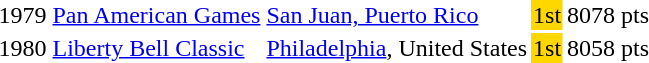<table>
<tr>
<td>1979</td>
<td><a href='#'>Pan American Games</a></td>
<td><a href='#'>San Juan, Puerto Rico</a></td>
<td bgcolor=gold>1st</td>
<td>8078 pts</td>
</tr>
<tr>
<td>1980</td>
<td><a href='#'>Liberty Bell Classic</a></td>
<td><a href='#'>Philadelphia</a>, United States</td>
<td bgcolor=gold>1st</td>
<td>8058 pts</td>
</tr>
</table>
